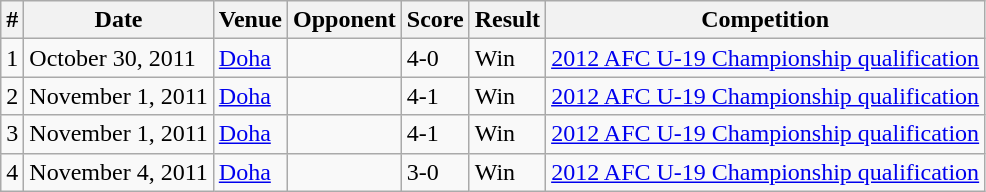<table class="wikitable">
<tr>
<th>#</th>
<th>Date</th>
<th>Venue</th>
<th>Opponent</th>
<th>Score</th>
<th>Result</th>
<th>Competition</th>
</tr>
<tr>
<td>1</td>
<td>October 30, 2011</td>
<td><a href='#'>Doha</a></td>
<td></td>
<td>4-0</td>
<td>Win</td>
<td><a href='#'>2012 AFC U-19 Championship qualification</a></td>
</tr>
<tr>
<td>2</td>
<td>November 1, 2011</td>
<td><a href='#'>Doha</a></td>
<td></td>
<td>4-1</td>
<td>Win</td>
<td><a href='#'>2012 AFC U-19 Championship qualification</a></td>
</tr>
<tr>
<td>3</td>
<td>November 1, 2011</td>
<td><a href='#'>Doha</a></td>
<td></td>
<td>4-1</td>
<td>Win</td>
<td><a href='#'>2012 AFC U-19 Championship qualification</a></td>
</tr>
<tr>
<td>4</td>
<td>November 4, 2011</td>
<td><a href='#'>Doha</a></td>
<td></td>
<td>3-0</td>
<td>Win</td>
<td><a href='#'>2012 AFC U-19 Championship qualification</a></td>
</tr>
</table>
